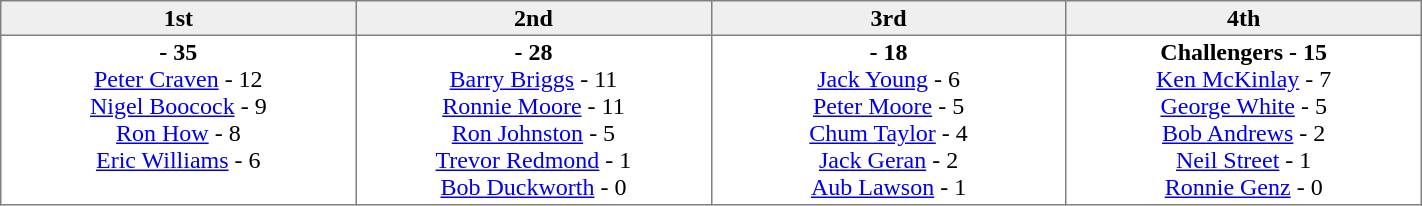<table border=1 cellpadding=2 cellspacing=0 width=75% style="border-collapse:collapse">
<tr align=center style="background:#efefef;">
<th width=20% >1st</th>
<th width=20% >2nd</th>
<th width=20% >3rd</th>
<th width=20%>4th</th>
</tr>
<tr align=center>
<td valign=top ><strong> - 35</strong><br><a href='#'>Peter Craven</a> - 12<br><a href='#'>Nigel Boocock</a> - 9<br><a href='#'>Ron How</a> - 8<br><a href='#'>Eric Williams</a> - 6</td>
<td valign=top ><strong> - 28</strong><br><a href='#'>Barry Briggs</a> - 11<br><a href='#'>Ronnie Moore</a> - 11<br><a href='#'>Ron Johnston</a> - 5<br><a href='#'>Trevor Redmond</a> - 1<br><a href='#'>Bob Duckworth</a> - 0</td>
<td valign=top ><strong> - 18</strong><br><a href='#'>Jack Young</a> - 6<br><a href='#'>Peter Moore</a> - 5<br><a href='#'>Chum Taylor</a> - 4<br><a href='#'>Jack Geran</a> - 2<br><a href='#'>Aub Lawson</a> - 1</td>
<td valign=top><strong>Challengers - 15</strong><br><a href='#'>Ken McKinlay</a> - 7<br><a href='#'>George White</a> - 5<br><a href='#'>Bob Andrews</a> - 2<br><a href='#'>Neil Street</a>  - 1<br><a href='#'>Ronnie Genz</a> - 0</td>
</tr>
</table>
